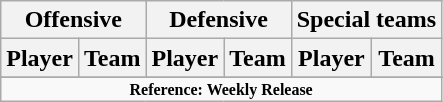<table class="wikitable" border="1">
<tr>
<th colspan="2">Offensive</th>
<th colspan="2">Defensive</th>
<th colspan="2">Special teams</th>
</tr>
<tr>
<th>Player</th>
<th>Team</th>
<th>Player</th>
<th>Team</th>
<th>Player</th>
<th>Team</th>
</tr>
<tr>
</tr>
<tr>
<td colspan="8" style="font-size: 8pt" align="center"><strong>Reference: Weekly Release</strong></td>
</tr>
</table>
